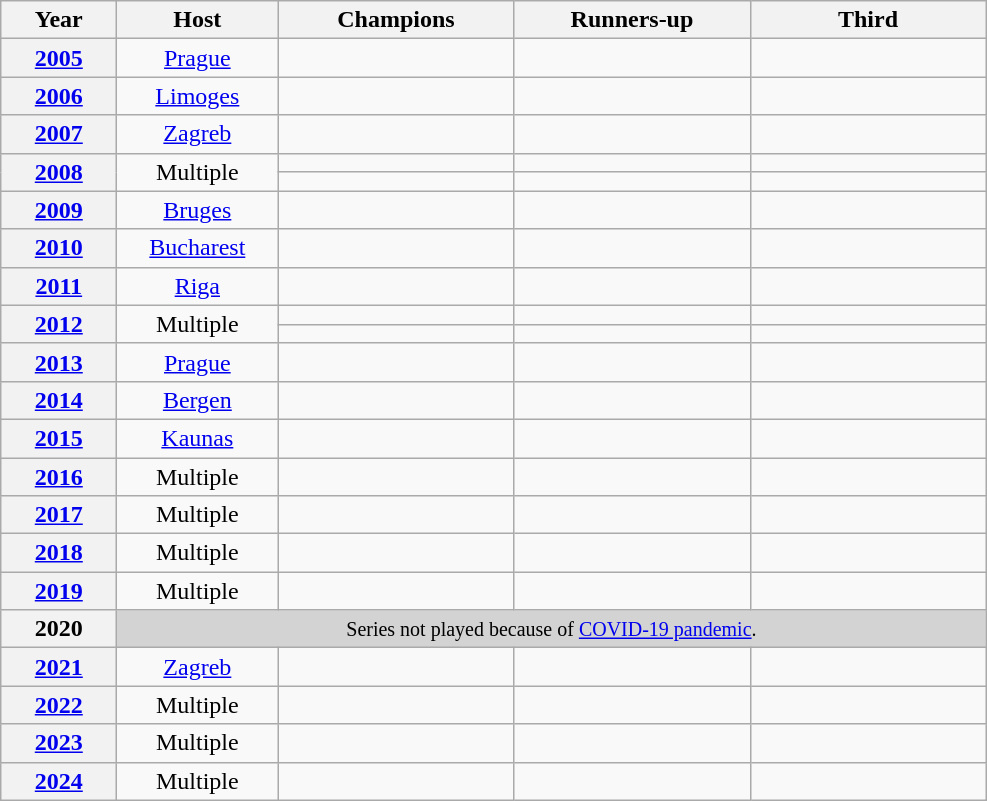<table class="wikitable centre" style="text-align:center;">
<tr>
<th scope="col" style="width:70px;">Year</th>
<th scope="col" style="width:100px;">Host</th>
<th scope="col" style="width:150px;">Champions</th>
<th scope="col" style="width:150px;">Runners-up</th>
<th scope="col" style="width:150px;">Third</th>
</tr>
<tr>
<th><a href='#'>2005</a></th>
<td> <a href='#'>Prague</a></td>
<td><strong></strong></td>
<td></td>
<td></td>
</tr>
<tr>
<th><a href='#'>2006</a></th>
<td> <a href='#'>Limoges</a></td>
<td><strong></strong></td>
<td></td>
<td></td>
</tr>
<tr>
<th><a href='#'>2007</a></th>
<td> <a href='#'>Zagreb</a></td>
<td><strong></strong></td>
<td></td>
<td></td>
</tr>
<tr>
<th rowspan="2"><a href='#'>2008</a></th>
<td rowspan="2">Multiple</td>
<td><strong></strong></td>
<td></td>
<td></td>
</tr>
<tr>
<td><strong></strong></td>
<td></td>
<td></td>
</tr>
<tr>
<th><a href='#'>2009</a></th>
<td> <a href='#'>Bruges</a></td>
<td><strong></strong></td>
<td></td>
<td></td>
</tr>
<tr>
<th><a href='#'>2010</a></th>
<td> <a href='#'>Bucharest</a></td>
<td><strong></strong></td>
<td></td>
<td></td>
</tr>
<tr>
<th><a href='#'>2011</a></th>
<td> <a href='#'>Riga</a></td>
<td><strong></strong></td>
<td></td>
<td></td>
</tr>
<tr>
<th rowspan="2"><a href='#'>2012</a></th>
<td rowspan="2">Multiple</td>
<td><strong></strong></td>
<td></td>
<td></td>
</tr>
<tr>
<td><strong></strong></td>
<td></td>
<td></td>
</tr>
<tr>
<th><a href='#'>2013</a></th>
<td> <a href='#'>Prague</a></td>
<td><strong></strong></td>
<td></td>
<td></td>
</tr>
<tr>
<th><a href='#'>2014</a></th>
<td> <a href='#'>Bergen</a></td>
<td><strong></strong></td>
<td></td>
<td></td>
</tr>
<tr>
<th><a href='#'>2015</a></th>
<td> <a href='#'>Kaunas</a></td>
<td><strong></strong></td>
<td></td>
<td></td>
</tr>
<tr>
<th><a href='#'>2016</a></th>
<td>Multiple</td>
<td><strong></strong></td>
<td></td>
<td></td>
</tr>
<tr>
<th><a href='#'>2017</a></th>
<td>Multiple</td>
<td><strong></strong></td>
<td></td>
<td></td>
</tr>
<tr>
<th><a href='#'>2018</a></th>
<td>Multiple</td>
<td><strong></strong></td>
<td></td>
<td></td>
</tr>
<tr>
<th><a href='#'>2019</a></th>
<td>Multiple</td>
<td><strong></strong></td>
<td></td>
<td></td>
</tr>
<tr>
<th>2020</th>
<td align=center colspan=4 rowspan=1 bgcolor="#D3D3D3"><small>Series not played because of <a href='#'>COVID-19 pandemic</a>.</small></td>
</tr>
<tr>
<th><a href='#'>2021</a></th>
<td> <a href='#'>Zagreb</a></td>
<td><strong></strong></td>
<td></td>
<td></td>
</tr>
<tr>
<th><a href='#'>2022</a></th>
<td>Multiple </td>
<td><strong></strong></td>
<td></td>
<td></td>
</tr>
<tr>
<th><a href='#'>2023</a></th>
<td>Multiple</td>
<td><strong></strong></td>
<td></td>
<td></td>
</tr>
<tr>
<th><a href='#'>2024</a></th>
<td>Multiple</td>
<td><strong></strong></td>
<td></td>
<td></td>
</tr>
</table>
